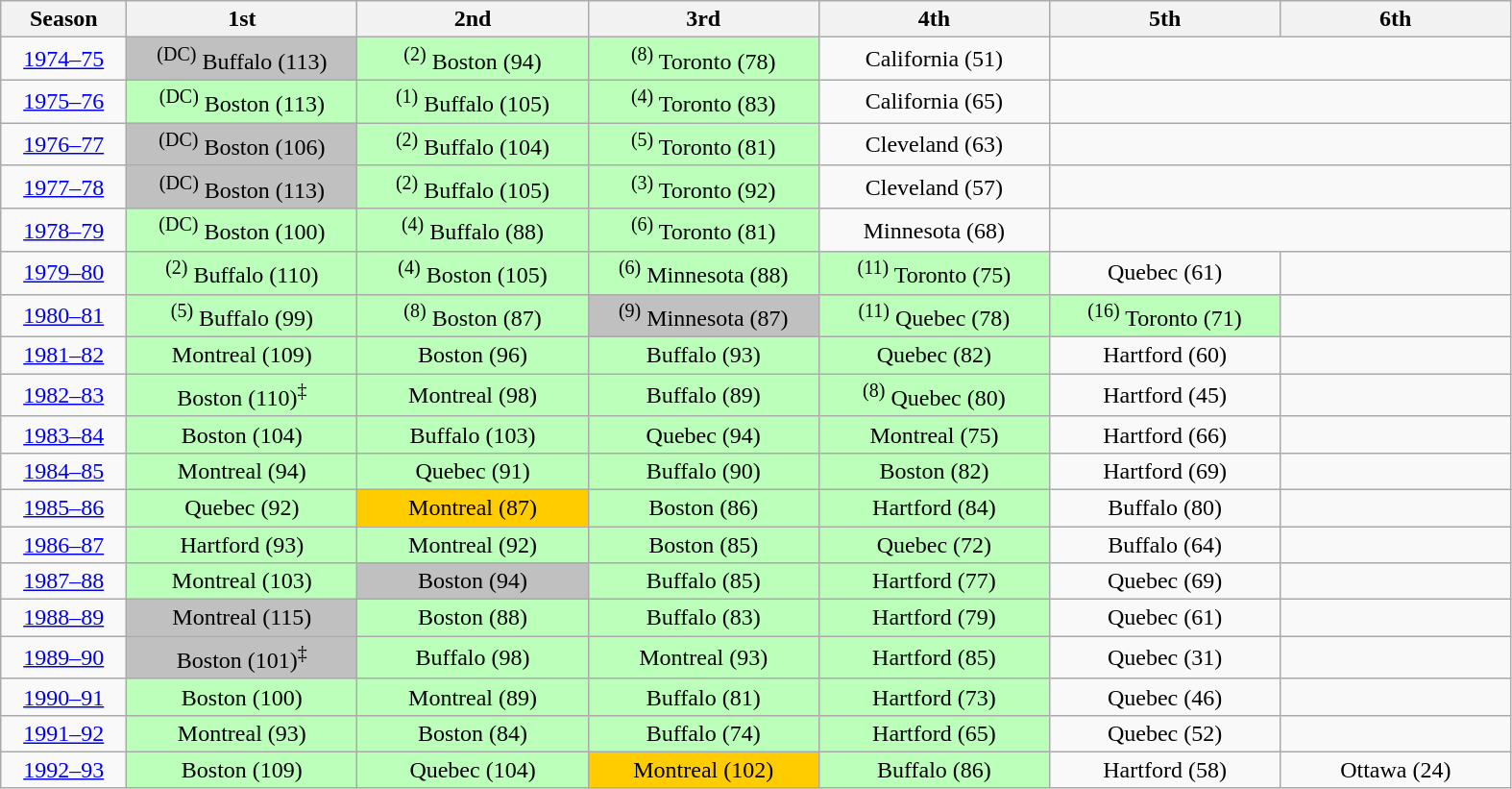<table class="wikitable" width="83%">
<tr>
<th width="6%">Season</th>
<th width="11%">1st</th>
<th width="11%">2nd</th>
<th width="11%">3rd</th>
<th width="11%">4th</th>
<th width="11%">5th</th>
<th width="11%">6th</th>
</tr>
<tr align=center>
<td><a href='#'>1974–75</a></td>
<td bgcolor="#c0c0c0"><sup>(DC)</sup> Buffalo (113)</td>
<td bgcolor="#bbffbb"><sup>(2)</sup> Boston (94)</td>
<td bgcolor="#bbffbb"><sup>(8)</sup> Toronto (78)</td>
<td>California (51)</td>
<td colspan="2"></td>
</tr>
<tr align=center>
<td><a href='#'>1975–76</a></td>
<td bgcolor="#bbffbb"><sup>(DC)</sup> Boston (113)</td>
<td bgcolor="#bbffbb"><sup>(1)</sup> Buffalo (105)</td>
<td bgcolor="#bbffbb"><sup>(4)</sup> Toronto (83)</td>
<td>California (65)</td>
<td colspan="2"></td>
</tr>
<tr align=center>
<td><a href='#'>1976–77</a></td>
<td bgcolor="#c0c0c0"><sup>(DC)</sup> Boston (106)</td>
<td bgcolor="#bbffbb"><sup>(2)</sup> Buffalo (104)</td>
<td bgcolor="#bbffbb"><sup>(5)</sup> Toronto (81)</td>
<td>Cleveland (63)</td>
<td colspan="2"></td>
</tr>
<tr align=center>
<td><a href='#'>1977–78</a></td>
<td bgcolor="#c0c0c0"><sup>(DC)</sup> Boston (113)</td>
<td bgcolor="#bbffbb"><sup>(2)</sup> Buffalo (105)</td>
<td bgcolor="#bbffbb"><sup>(3)</sup> Toronto (92)</td>
<td>Cleveland (57)</td>
<td colspan="2"></td>
</tr>
<tr align=center>
<td><a href='#'>1978–79</a></td>
<td bgcolor="#bbffbb"><sup>(DC)</sup> Boston (100)</td>
<td bgcolor="#bbffbb"><sup>(4)</sup> Buffalo (88)</td>
<td bgcolor="#bbffbb"><sup>(6)</sup> Toronto (81)</td>
<td>Minnesota (68)</td>
<td colspan="2"></td>
</tr>
<tr align=center>
<td><a href='#'>1979–80</a></td>
<td bgcolor="#bbffbb"><sup>(2)</sup> Buffalo (110)</td>
<td bgcolor="#bbffbb"><sup>(4)</sup> Boston (105)</td>
<td bgcolor="#bbffbb"><sup>(6)</sup> Minnesota (88)</td>
<td bgcolor="#bbffbb"><sup>(11)</sup> Toronto (75)</td>
<td>Quebec (61)</td>
<td colspan="1"></td>
</tr>
<tr align=center>
<td><a href='#'>1980–81</a></td>
<td bgcolor="#bbffbb"><sup>(5)</sup> Buffalo (99)</td>
<td bgcolor="#bbffbb"><sup>(8)</sup> Boston (87)</td>
<td bgcolor="#c0c0c0"><sup>(9)</sup> Minnesota (87)</td>
<td bgcolor="#bbffbb"><sup>(11)</sup> Quebec (78)</td>
<td bgcolor="#bbffbb"><sup>(16)</sup> Toronto (71)</td>
<td colspan="1"></td>
</tr>
<tr align=center>
<td><a href='#'>1981–82</a></td>
<td bgcolor="#bbffbb">Montreal (109)</td>
<td bgcolor="#bbffbb">Boston (96)</td>
<td bgcolor="#bbffbb">Buffalo (93)</td>
<td bgcolor="#bbffbb">Quebec (82)</td>
<td>Hartford (60)</td>
<td colspan="1"></td>
</tr>
<tr align=center>
<td><a href='#'>1982–83</a></td>
<td bgcolor="#bbffbb">Boston (110)<sup>‡</sup></td>
<td bgcolor="#bbffbb">Montreal (98)</td>
<td bgcolor="#bbffbb">Buffalo (89)</td>
<td bgcolor="#bbffbb"><sup>(8)</sup> Quebec (80)</td>
<td>Hartford (45)</td>
<td colspan="1"></td>
</tr>
<tr align=center>
<td><a href='#'>1983–84</a></td>
<td bgcolor="#bbffbb">Boston (104)</td>
<td bgcolor="#bbffbb">Buffalo (103)</td>
<td bgcolor="#bbffbb">Quebec (94)</td>
<td bgcolor="#bbffbb">Montreal (75)</td>
<td>Hartford (66)</td>
<td colspan="1"></td>
</tr>
<tr align=center>
<td><a href='#'>1984–85</a></td>
<td bgcolor="#bbffbb">Montreal (94)</td>
<td bgcolor="#bbffbb">Quebec (91)</td>
<td bgcolor="#bbffbb">Buffalo (90)</td>
<td bgcolor="#bbffbb">Boston (82)</td>
<td>Hartford (69)</td>
<td colspan="1"></td>
</tr>
<tr align=center>
<td><a href='#'>1985–86</a></td>
<td bgcolor="#bbffbb">Quebec (92)</td>
<td bgcolor="#ffcc00">Montreal (87)</td>
<td bgcolor="#bbffbb">Boston (86)</td>
<td bgcolor="#bbffbb">Hartford (84)</td>
<td>Buffalo (80)</td>
<td colspan="1"></td>
</tr>
<tr align=center>
<td><a href='#'>1986–87</a></td>
<td bgcolor="#bbffbb">Hartford (93)</td>
<td bgcolor="#bbffbb">Montreal (92)</td>
<td bgcolor="#bbffbb">Boston (85)</td>
<td bgcolor="#bbffbb">Quebec (72)</td>
<td>Buffalo (64)</td>
<td colspan="1"></td>
</tr>
<tr align=center>
<td><a href='#'>1987–88</a></td>
<td bgcolor="#bbffbb">Montreal (103)</td>
<td bgcolor="#c0c0c0">Boston (94)</td>
<td bgcolor="#bbffbb">Buffalo (85)</td>
<td bgcolor="#bbffbb">Hartford (77)</td>
<td>Quebec (69)</td>
<td colspan="1"></td>
</tr>
<tr align=center>
<td><a href='#'>1988–89</a></td>
<td bgcolor="#c0c0c0">Montreal (115)</td>
<td bgcolor="#bbffbb">Boston (88)</td>
<td bgcolor="#bbffbb">Buffalo (83)</td>
<td bgcolor="#bbffbb">Hartford (79)</td>
<td>Quebec (61)</td>
<td colspan="1"></td>
</tr>
<tr align=center>
<td><a href='#'>1989–90</a></td>
<td bgcolor="#c0c0c0">Boston (101)<sup>‡</sup></td>
<td bgcolor="#bbffbb">Buffalo (98)</td>
<td bgcolor="#bbffbb">Montreal (93)</td>
<td bgcolor="#bbffbb">Hartford (85)</td>
<td>Quebec (31)</td>
<td colspan="1"></td>
</tr>
<tr align=center>
<td><a href='#'>1990–91</a></td>
<td bgcolor="#bbffbb">Boston (100)</td>
<td bgcolor="#bbffbb">Montreal (89)</td>
<td bgcolor="#bbffbb">Buffalo (81)</td>
<td bgcolor="#bbffbb">Hartford (73)</td>
<td>Quebec (46)</td>
<td colspan="1"></td>
</tr>
<tr align=center>
<td><a href='#'>1991–92</a></td>
<td bgcolor="#bbffbb">Montreal (93)</td>
<td bgcolor="#bbffbb">Boston (84)</td>
<td bgcolor="#bbffbb">Buffalo (74)</td>
<td bgcolor="#bbffbb">Hartford (65)</td>
<td>Quebec (52)</td>
<td colspan="1"></td>
</tr>
<tr align=center>
<td><a href='#'>1992–93</a></td>
<td bgcolor="#bbffbb">Boston (109)</td>
<td bgcolor="#bbffbb">Quebec (104)</td>
<td bgcolor="#ffcc00">Montreal (102)</td>
<td bgcolor="#bbffbb">Buffalo (86)</td>
<td>Hartford (58)</td>
<td>Ottawa (24)</td>
</tr>
</table>
